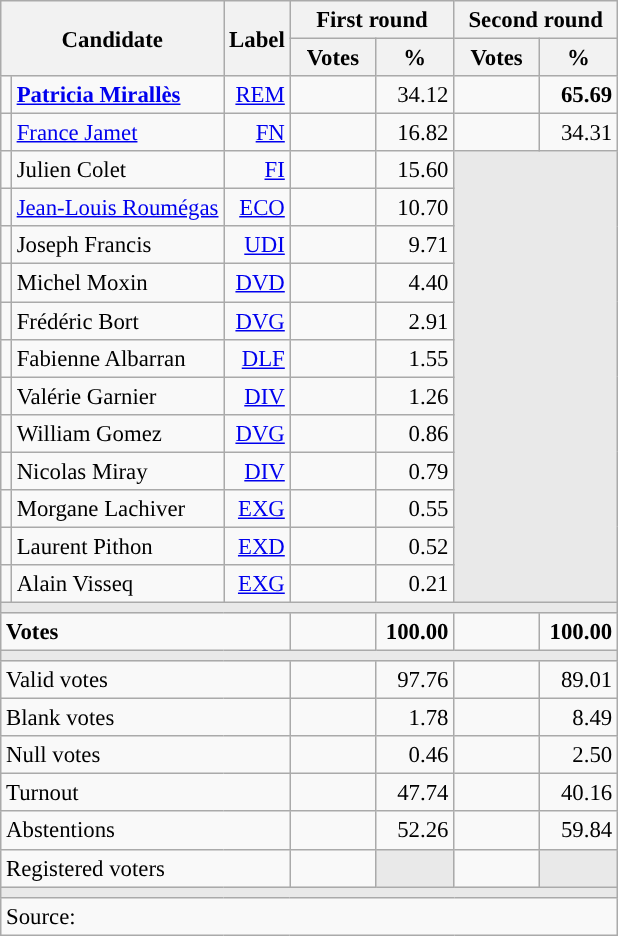<table class="wikitable" style="text-align:right;font-size:95%;">
<tr>
<th rowspan="2" colspan="2">Candidate</th>
<th rowspan="2">Label</th>
<th colspan="2">First round</th>
<th colspan="2">Second round</th>
</tr>
<tr>
<th style="width:50px;">Votes</th>
<th style="width:45px;">%</th>
<th style="width:50px;">Votes</th>
<th style="width:45px;">%</th>
</tr>
<tr>
<td style="color:inherit;background:"></td>
<td style="text-align:left;"><strong><a href='#'>Patricia Mirallès</a></strong></td>
<td><a href='#'>REM</a></td>
<td></td>
<td>34.12</td>
<td><strong></strong></td>
<td><strong>65.69</strong></td>
</tr>
<tr>
<td style="color:inherit;background:"></td>
<td style="text-align:left;"><a href='#'>France Jamet</a></td>
<td><a href='#'>FN</a></td>
<td></td>
<td>16.82</td>
<td></td>
<td>34.31</td>
</tr>
<tr>
<td style="color:inherit;background:"></td>
<td style="text-align:left;">Julien Colet</td>
<td><a href='#'>FI</a></td>
<td></td>
<td>15.60</td>
<td colspan="2" rowspan="12" style="background:#E9E9E9;"></td>
</tr>
<tr>
<td style="color:inherit;background:"></td>
<td style="text-align:left;"><a href='#'>Jean-Louis Roumégas</a></td>
<td><a href='#'>ECO</a></td>
<td></td>
<td>10.70</td>
</tr>
<tr>
<td style="color:inherit;background:"></td>
<td style="text-align:left;">Joseph Francis</td>
<td><a href='#'>UDI</a></td>
<td></td>
<td>9.71</td>
</tr>
<tr>
<td style="color:inherit;background:"></td>
<td style="text-align:left;">Michel Moxin</td>
<td><a href='#'>DVD</a></td>
<td></td>
<td>4.40</td>
</tr>
<tr>
<td style="color:inherit;background:"></td>
<td style="text-align:left;">Frédéric Bort</td>
<td><a href='#'>DVG</a></td>
<td></td>
<td>2.91</td>
</tr>
<tr>
<td style="color:inherit;background:"></td>
<td style="text-align:left;">Fabienne Albarran</td>
<td><a href='#'>DLF</a></td>
<td></td>
<td>1.55</td>
</tr>
<tr>
<td style="color:inherit;background:"></td>
<td style="text-align:left;">Valérie Garnier</td>
<td><a href='#'>DIV</a></td>
<td></td>
<td>1.26</td>
</tr>
<tr>
<td style="color:inherit;background:"></td>
<td style="text-align:left;">William Gomez</td>
<td><a href='#'>DVG</a></td>
<td></td>
<td>0.86</td>
</tr>
<tr>
<td style="color:inherit;background:"></td>
<td style="text-align:left;">Nicolas Miray</td>
<td><a href='#'>DIV</a></td>
<td></td>
<td>0.79</td>
</tr>
<tr>
<td style="color:inherit;background:"></td>
<td style="text-align:left;">Morgane Lachiver</td>
<td><a href='#'>EXG</a></td>
<td></td>
<td>0.55</td>
</tr>
<tr>
<td style="color:inherit;background:"></td>
<td style="text-align:left;">Laurent Pithon</td>
<td><a href='#'>EXD</a></td>
<td></td>
<td>0.52</td>
</tr>
<tr>
<td style="color:inherit;background:"></td>
<td style="text-align:left;">Alain Visseq</td>
<td><a href='#'>EXG</a></td>
<td></td>
<td>0.21</td>
</tr>
<tr>
<td colspan="7" style="background:#E9E9E9;"></td>
</tr>
<tr style="font-weight:bold;">
<td colspan="3" style="text-align:left;">Votes</td>
<td></td>
<td>100.00</td>
<td></td>
<td>100.00</td>
</tr>
<tr>
<td colspan="7" style="background:#E9E9E9;"></td>
</tr>
<tr>
<td colspan="3" style="text-align:left;">Valid votes</td>
<td></td>
<td>97.76</td>
<td></td>
<td>89.01</td>
</tr>
<tr>
<td colspan="3" style="text-align:left;">Blank votes</td>
<td></td>
<td>1.78</td>
<td></td>
<td>8.49</td>
</tr>
<tr>
<td colspan="3" style="text-align:left;">Null votes</td>
<td></td>
<td>0.46</td>
<td></td>
<td>2.50</td>
</tr>
<tr>
<td colspan="3" style="text-align:left;">Turnout</td>
<td></td>
<td>47.74</td>
<td></td>
<td>40.16</td>
</tr>
<tr>
<td colspan="3" style="text-align:left;">Abstentions</td>
<td></td>
<td>52.26</td>
<td></td>
<td>59.84</td>
</tr>
<tr>
<td colspan="3" style="text-align:left;">Registered voters</td>
<td></td>
<td style="color:inherit;background:#E9E9E9;"></td>
<td></td>
<td style="color:inherit;background:#E9E9E9;"></td>
</tr>
<tr>
<td colspan="7" style="background:#E9E9E9;"></td>
</tr>
<tr>
<td colspan="7" style="text-align:left;">Source: </td>
</tr>
</table>
